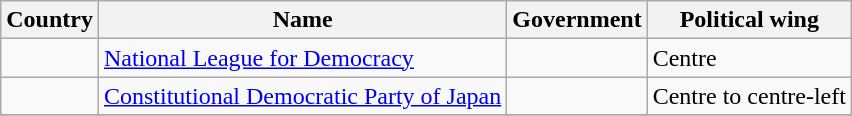<table class="wikitable sortable">
<tr ">
<th>Country</th>
<th>Name</th>
<th>Government</th>
<th>Political wing</th>
</tr>
<tr>
<td></td>
<td><a href='#'>National League for Democracy</a></td>
<td></td>
<td>Centre</td>
</tr>
<tr>
<td></td>
<td><a href='#'>Constitutional Democratic Party of Japan</a></td>
<td></td>
<td>Centre to centre-left</td>
</tr>
<tr>
</tr>
</table>
